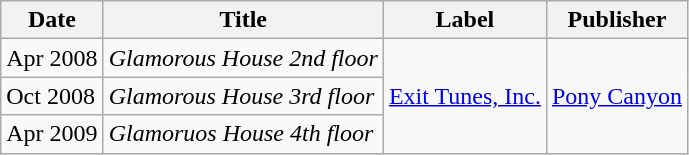<table class="wikitable">
<tr>
<th>Date</th>
<th>Title</th>
<th>Label</th>
<th>Publisher</th>
</tr>
<tr>
<td>Apr 2008</td>
<td><em>Glamorous House 2nd floor</em></td>
<td rowspan="3"><a href='#'>Exit Tunes, Inc.</a></td>
<td rowspan="3"><a href='#'>Pony Canyon</a></td>
</tr>
<tr>
<td>Oct 2008</td>
<td><em>Glamorous House 3rd floor</em></td>
</tr>
<tr>
<td>Apr 2009</td>
<td><em>Glamoruos House 4th floor</em></td>
</tr>
</table>
